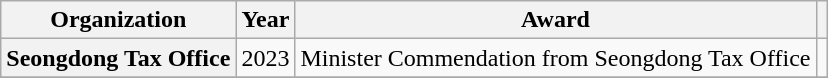<table class="wikitable plainrowheaders">
<tr>
<th scope="col">Organization</th>
<th scope="col">Year</th>
<th scope="col">Award</th>
<th scope="col" class="unsortable"></th>
</tr>
<tr>
<th scope="row">Seongdong Tax Office</th>
<td style="text-align:center">2023</td>
<td>Minister Commendation from Seongdong Tax Office</td>
<td style="text-align:center"></td>
</tr>
<tr>
</tr>
</table>
